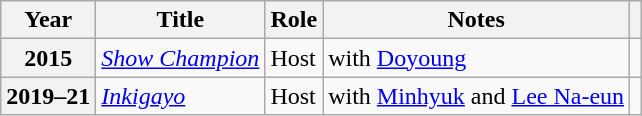<table class="wikitable plainrowheaders sortable">
<tr>
<th scope="col">Year</th>
<th scope="col">Title</th>
<th scope="col">Role</th>
<th scope="col">Notes</th>
<th scope="col" class="unsortable"></th>
</tr>
<tr>
<th scope="row">2015</th>
<td><em><a href='#'>Show Champion</a></em></td>
<td>Host</td>
<td>with <a href='#'>Doyoung</a></td>
<td style="text-align:center"></td>
</tr>
<tr>
<th scope="row">2019–21</th>
<td><em><a href='#'>Inkigayo</a></em></td>
<td>Host</td>
<td>with <a href='#'>Minhyuk</a> and <a href='#'>Lee Na-eun</a></td>
<td style="text-align:center"></td>
</tr>
</table>
